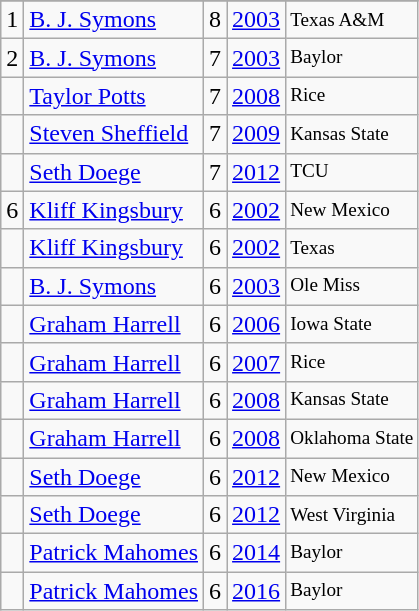<table class="wikitable">
<tr>
</tr>
<tr>
<td>1</td>
<td><a href='#'>B. J. Symons</a></td>
<td>8</td>
<td><a href='#'>2003</a></td>
<td style="font-size:80%;">Texas A&M</td>
</tr>
<tr>
<td>2</td>
<td><a href='#'>B. J. Symons</a></td>
<td>7</td>
<td><a href='#'>2003</a></td>
<td style="font-size:80%;">Baylor</td>
</tr>
<tr>
<td></td>
<td><a href='#'>Taylor Potts</a></td>
<td>7</td>
<td><a href='#'>2008</a></td>
<td style="font-size:80%;">Rice</td>
</tr>
<tr>
<td></td>
<td><a href='#'>Steven Sheffield</a></td>
<td>7</td>
<td><a href='#'>2009</a></td>
<td style="font-size:80%;">Kansas State</td>
</tr>
<tr>
<td></td>
<td><a href='#'>Seth Doege</a></td>
<td>7</td>
<td><a href='#'>2012</a></td>
<td style="font-size:80%;">TCU</td>
</tr>
<tr>
<td>6</td>
<td><a href='#'>Kliff Kingsbury</a></td>
<td>6</td>
<td><a href='#'>2002</a></td>
<td style="font-size:80%;">New Mexico</td>
</tr>
<tr>
<td></td>
<td><a href='#'>Kliff Kingsbury</a></td>
<td>6</td>
<td><a href='#'>2002</a></td>
<td style="font-size:80%;">Texas</td>
</tr>
<tr>
<td></td>
<td><a href='#'>B. J. Symons</a></td>
<td>6</td>
<td><a href='#'>2003</a></td>
<td style="font-size:80%;">Ole Miss</td>
</tr>
<tr>
<td></td>
<td><a href='#'>Graham Harrell</a></td>
<td>6</td>
<td><a href='#'>2006</a></td>
<td style="font-size:80%;">Iowa State</td>
</tr>
<tr>
<td></td>
<td><a href='#'>Graham Harrell</a></td>
<td>6</td>
<td><a href='#'>2007</a></td>
<td style="font-size:80%;">Rice</td>
</tr>
<tr>
<td></td>
<td><a href='#'>Graham Harrell</a></td>
<td>6</td>
<td><a href='#'>2008</a></td>
<td style="font-size:80%;">Kansas State</td>
</tr>
<tr>
<td></td>
<td><a href='#'>Graham Harrell</a></td>
<td>6</td>
<td><a href='#'>2008</a></td>
<td style="font-size:80%;">Oklahoma State</td>
</tr>
<tr>
<td></td>
<td><a href='#'>Seth Doege</a></td>
<td>6</td>
<td><a href='#'>2012</a></td>
<td style="font-size:80%;">New Mexico</td>
</tr>
<tr>
<td></td>
<td><a href='#'>Seth Doege</a></td>
<td>6</td>
<td><a href='#'>2012</a></td>
<td style="font-size:80%;">West Virginia</td>
</tr>
<tr>
<td></td>
<td><a href='#'>Patrick Mahomes</a></td>
<td>6</td>
<td><a href='#'>2014</a></td>
<td style="font-size:80%;">Baylor</td>
</tr>
<tr>
<td></td>
<td><a href='#'>Patrick Mahomes</a></td>
<td>6</td>
<td><a href='#'>2016</a></td>
<td style="font-size:80%;">Baylor</td>
</tr>
</table>
